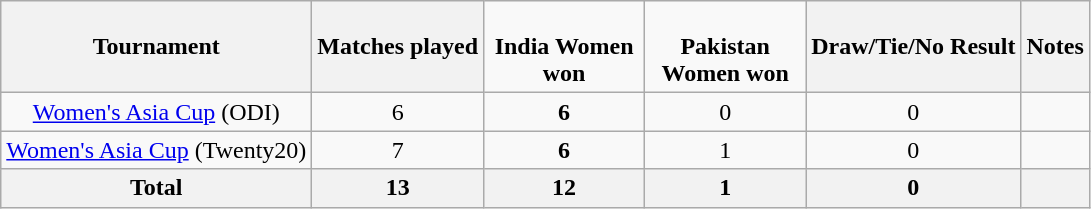<table class="wikitable" style="text-align:center">
<tr>
<th>Tournament</th>
<th>Matches played</th>
<td style="width:100px;" style="background-color:#0044AA"><span><br><strong>India Women won</strong></span></td>
<td style="width:100px;"style="background-color:green"><span><br><strong>Pakistan Women won</strong> </span></td>
<th>Draw/Tie/No Result</th>
<th>Notes</th>
</tr>
<tr>
<td><a href='#'>Women's Asia Cup</a> (ODI)</td>
<td>6</td>
<td><strong>6</strong></td>
<td>0</td>
<td>0</td>
<td></td>
</tr>
<tr>
<td><a href='#'>Women's Asia Cup</a> (Twenty20)</td>
<td>7</td>
<td><strong>6</strong></td>
<td>1</td>
<td>0</td>
<td></td>
</tr>
<tr>
<th>Total</th>
<th>13</th>
<th>12</th>
<th>1</th>
<th>0</th>
<th></th>
</tr>
</table>
